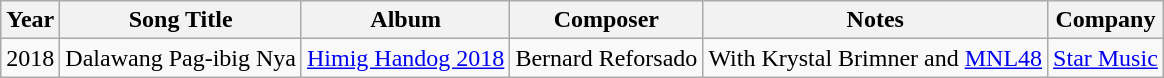<table class="wikitable">
<tr>
<th>Year</th>
<th>Song Title</th>
<th>Album</th>
<th>Composer</th>
<th>Notes</th>
<th>Company</th>
</tr>
<tr>
<td>2018</td>
<td>Dalawang Pag-ibig Nya</td>
<td><a href='#'>Himig Handog 2018</a></td>
<td>Bernard Reforsado</td>
<td>With Krystal Brimner and <a href='#'>MNL48</a></td>
<td><a href='#'>Star Music</a></td>
</tr>
</table>
